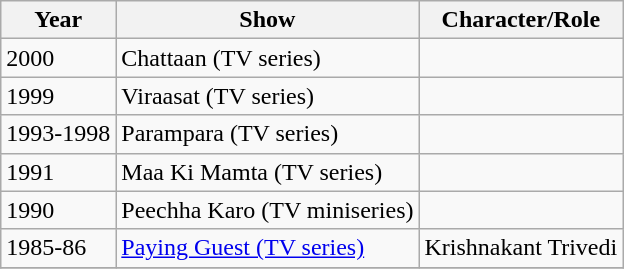<table class="wikitable sortable">
<tr>
<th>Year</th>
<th>Show</th>
<th>Character/Role</th>
</tr>
<tr>
<td>2000</td>
<td>Chattaan (TV series)</td>
<td></td>
</tr>
<tr>
<td>1999</td>
<td>Viraasat (TV series)</td>
<td></td>
</tr>
<tr>
<td>1993-1998</td>
<td>Parampara (TV series)</td>
<td></td>
</tr>
<tr>
<td>1991</td>
<td>Maa Ki Mamta (TV series)</td>
<td></td>
</tr>
<tr>
<td>1990</td>
<td>Peechha Karo (TV miniseries)</td>
<td></td>
</tr>
<tr>
<td>1985-86</td>
<td><a href='#'>Paying Guest (TV series)</a></td>
<td>Krishnakant Trivedi</td>
</tr>
<tr>
</tr>
</table>
